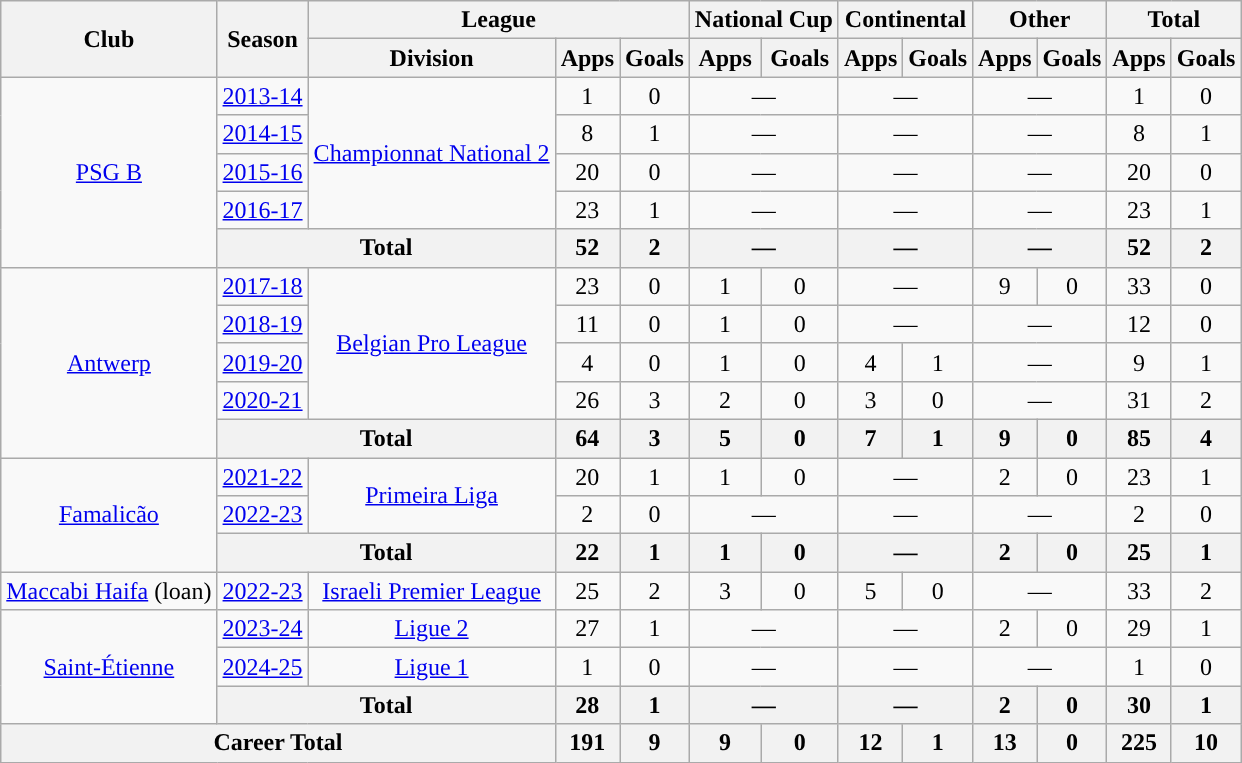<table class="wikitable" style="text-align: center">
<tr>
<th rowspan="2">Club</th>
<th rowspan="2">Season</th>
<th colspan="3">League</th>
<th colspan="2">National Cup</th>
<th colspan="2">Continental</th>
<th colspan="2">Other</th>
<th colspan="2">Total</th>
</tr>
<tr>
<th>Division</th>
<th>Apps</th>
<th>Goals</th>
<th>Apps</th>
<th>Goals</th>
<th>Apps</th>
<th>Goals</th>
<th>Apps</th>
<th>Goals</th>
<th>Apps</th>
<th>Goals</th>
</tr>
<tr>
<td rowspan="5"><a href='#'>PSG B</a></td>
<td><a href='#'>2013-14</a></td>
<td rowspan="4"><a href='#'>Championnat National 2</a></td>
<td>1</td>
<td>0</td>
<td colspan="2">—</td>
<td colspan="2">—</td>
<td colspan="2">—</td>
<td>1</td>
<td>0</td>
</tr>
<tr>
<td><a href='#'>2014-15</a></td>
<td>8</td>
<td>1</td>
<td colspan="2">—</td>
<td colspan="2">—</td>
<td colspan="2">—</td>
<td>8</td>
<td>1</td>
</tr>
<tr>
<td><a href='#'>2015-16</a></td>
<td>20</td>
<td>0</td>
<td colspan="2">—</td>
<td colspan="2">—</td>
<td colspan="2">—</td>
<td>20</td>
<td>0</td>
</tr>
<tr>
<td><a href='#'>2016-17</a></td>
<td>23</td>
<td>1</td>
<td colspan="2">—</td>
<td colspan="2">—</td>
<td colspan="2">—</td>
<td>23</td>
<td>1</td>
</tr>
<tr>
<th colspan="2">Total</th>
<th>52</th>
<th>2</th>
<th colspan="2">—</th>
<th colspan="2">—</th>
<th colspan="2">—</th>
<th>52</th>
<th>2</th>
</tr>
<tr>
<td rowspan="5"><a href='#'>Antwerp</a></td>
<td><a href='#'>2017-18</a></td>
<td rowspan="4"><a href='#'>Belgian Pro League</a></td>
<td>23</td>
<td>0</td>
<td>1</td>
<td>0</td>
<td colspan="2">—</td>
<td>9</td>
<td>0</td>
<td>33</td>
<td>0</td>
</tr>
<tr>
<td><a href='#'>2018-19</a></td>
<td>11</td>
<td>0</td>
<td>1</td>
<td>0</td>
<td colspan="2">—</td>
<td colspan="2">—</td>
<td>12</td>
<td>0</td>
</tr>
<tr>
<td><a href='#'>2019-20</a></td>
<td>4</td>
<td>0</td>
<td>1</td>
<td>0</td>
<td>4</td>
<td>1</td>
<td colspan="2">—</td>
<td>9</td>
<td>1</td>
</tr>
<tr>
<td><a href='#'>2020-21</a></td>
<td>26</td>
<td>3</td>
<td>2</td>
<td>0</td>
<td>3</td>
<td>0</td>
<td colspan="2">—</td>
<td>31</td>
<td>2</td>
</tr>
<tr>
<th colspan="2">Total</th>
<th>64</th>
<th>3</th>
<th>5</th>
<th>0</th>
<th>7</th>
<th>1</th>
<th>9</th>
<th>0</th>
<th>85</th>
<th>4</th>
</tr>
<tr>
<td rowspan="3"><a href='#'>Famalicão</a></td>
<td><a href='#'>2021-22</a></td>
<td rowspan="2"><a href='#'>Primeira Liga</a></td>
<td>20</td>
<td>1</td>
<td>1</td>
<td>0</td>
<td colspan="2">—</td>
<td>2</td>
<td>0</td>
<td>23</td>
<td>1</td>
</tr>
<tr>
<td><a href='#'>2022-23</a></td>
<td>2</td>
<td>0</td>
<td colspan="2">—</td>
<td colspan="2">—</td>
<td colspan="2">—</td>
<td>2</td>
<td>0</td>
</tr>
<tr>
<th colspan="2">Total</th>
<th>22</th>
<th>1</th>
<th>1</th>
<th>0</th>
<th colspan="2">—</th>
<th>2</th>
<th>0</th>
<th>25</th>
<th>1</th>
</tr>
<tr>
<td><a href='#'>Maccabi Haifa</a> (loan)</td>
<td><a href='#'>2022-23</a></td>
<td><a href='#'>Israeli Premier League</a></td>
<td>25</td>
<td>2</td>
<td>3</td>
<td>0</td>
<td>5</td>
<td>0</td>
<td colspan="2">—</td>
<td>33</td>
<td>2</td>
</tr>
<tr>
<td rowspan="3"><a href='#'>Saint-Étienne</a></td>
<td><a href='#'>2023-24</a></td>
<td><a href='#'>Ligue 2</a></td>
<td>27</td>
<td>1</td>
<td colspan="2">—</td>
<td colspan="2">—</td>
<td>2</td>
<td>0</td>
<td>29</td>
<td>1</td>
</tr>
<tr>
<td><a href='#'>2024-25</a></td>
<td><a href='#'>Ligue 1</a></td>
<td>1</td>
<td>0</td>
<td colspan="2">—</td>
<td colspan="2">—</td>
<td colspan="2">—</td>
<td>1</td>
<td>0</td>
</tr>
<tr>
<th colspan="2">Total</th>
<th>28</th>
<th>1</th>
<th colspan="2">—</th>
<th colspan="2">—</th>
<th>2</th>
<th>0</th>
<th>30</th>
<th>1</th>
</tr>
<tr>
<th colspan="3">Career Total</th>
<th>191</th>
<th>9</th>
<th>9</th>
<th>0</th>
<th>12</th>
<th>1</th>
<th>13</th>
<th>0</th>
<th>225</th>
<th>10</th>
</tr>
</table>
